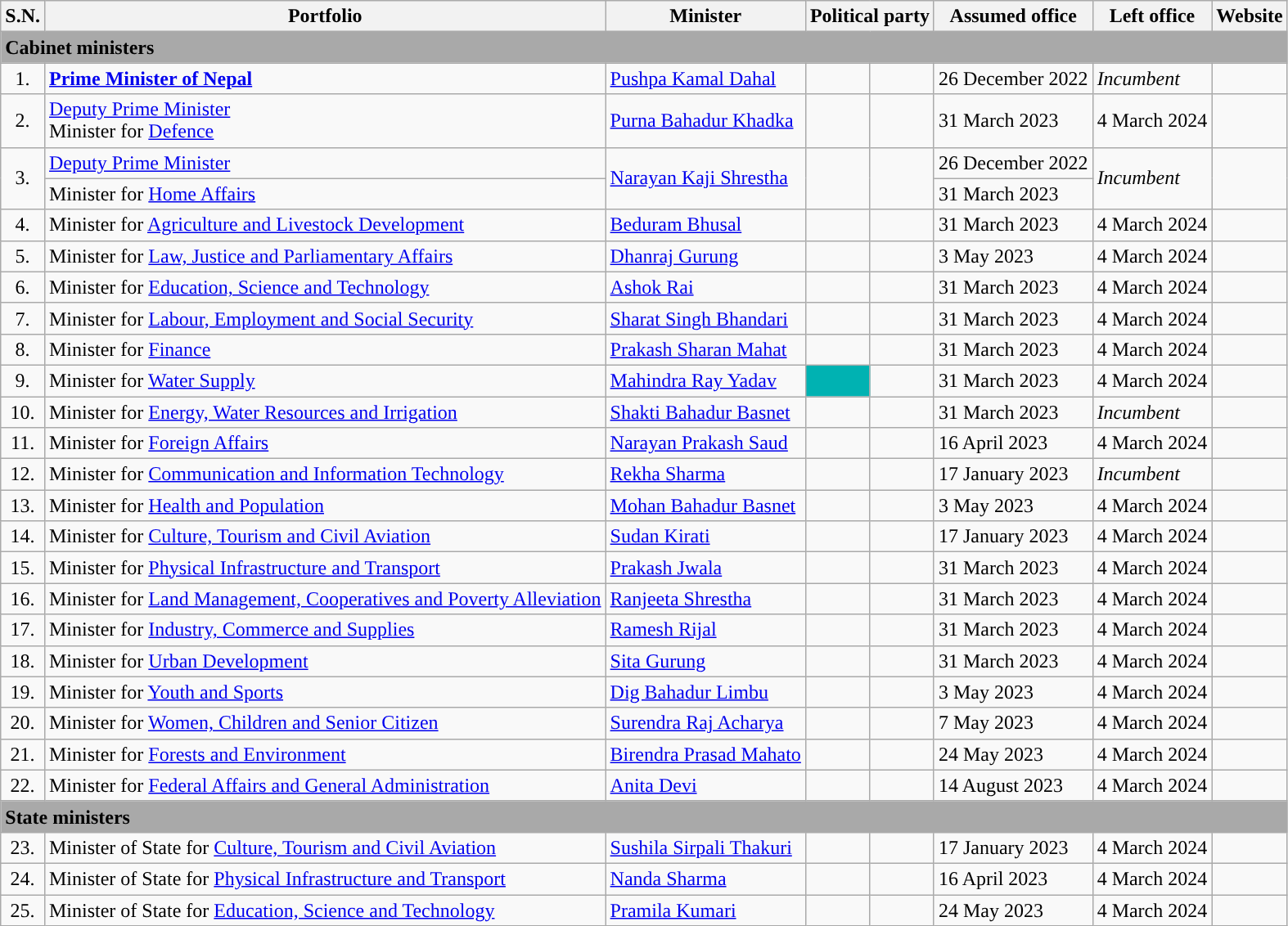<table class="wikitable mw-collapsible mw-collapsed">
<tr>
<th>S.N.</th>
<th>Portfolio</th>
<th>Minister</th>
<th colspan="2">Political party</th>
<th>Assumed office</th>
<th>Left office</th>
<th>Website</th>
</tr>
<tr>
<td colspan="8" bgcolor="darkgrey"><strong>Cabinet ministers</strong></td>
</tr>
<tr>
<td style="text-align:center;">1.</td>
<td><strong><a href='#'>Prime Minister of Nepal</a></strong></td>
<td><a href='#'>Pushpa Kamal Dahal</a></td>
<td></td>
<td></td>
<td>26 December 2022</td>
<td><em>Incumbent</em></td>
<td></td>
</tr>
<tr>
<td style="text-align:center;">2.</td>
<td><a href='#'>Deputy Prime Minister</a><br>Minister for <a href='#'>Defence</a></td>
<td><a href='#'>Purna Bahadur Khadka</a></td>
<td></td>
<td></td>
<td>31 March 2023</td>
<td>4 March 2024</td>
<td></td>
</tr>
<tr>
<td rowspan="2" style="text-align:center;">3.</td>
<td><a href='#'>Deputy Prime Minister</a></td>
<td rowspan="2"><a href='#'>Narayan Kaji Shrestha</a></td>
<td rowspan="2"></td>
<td rowspan="2"></td>
<td>26 December 2022</td>
<td rowspan="2"><em>Incumbent</em></td>
<td rowspan="2"></td>
</tr>
<tr>
<td>Minister for <a href='#'>Home Affairs</a></td>
<td>31 March 2023</td>
</tr>
<tr>
<td style="text-align:center;">4.</td>
<td>Minister for <a href='#'>Agriculture and Livestock Development</a></td>
<td><a href='#'>Beduram Bhusal</a></td>
<td></td>
<td></td>
<td>31 March 2023</td>
<td>4 March 2024</td>
<td></td>
</tr>
<tr>
<td style="text-align:center;">5.</td>
<td>Minister for <a href='#'>Law, Justice and Parliamentary Affairs</a></td>
<td><a href='#'>Dhanraj Gurung</a></td>
<td></td>
<td></td>
<td>3 May 2023</td>
<td>4 March 2024</td>
<td></td>
</tr>
<tr>
<td style="text-align:center;">6.</td>
<td>Minister for <a href='#'>Education, Science and Technology</a></td>
<td><a href='#'>Ashok Rai</a></td>
<td></td>
<td></td>
<td>31 March 2023</td>
<td>4 March 2024</td>
<td> </td>
</tr>
<tr>
<td style="text-align:center;">7.</td>
<td>Minister for <a href='#'>Labour, Employment and Social Security</a></td>
<td><a href='#'>Sharat Singh Bhandari</a></td>
<td></td>
<td></td>
<td>31 March 2023</td>
<td>4 March 2024</td>
<td></td>
</tr>
<tr>
<td style="text-align:center;">8.</td>
<td>Minister for <a href='#'>Finance</a></td>
<td><a href='#'>Prakash Sharan Mahat</a></td>
<td></td>
<td></td>
<td>31 March 2023</td>
<td>4 March 2024</td>
<td></td>
</tr>
<tr>
<td style="text-align:center;">9.</td>
<td>Minister for <a href='#'>Water Supply</a></td>
<td><a href='#'>Mahindra Ray Yadav</a></td>
<td bgcolor="#00B2B2"></td>
<td></td>
<td>31 March 2023</td>
<td>4 March 2024</td>
<td></td>
</tr>
<tr>
<td style="text-align:center;">10.</td>
<td>Minister for <a href='#'>Energy, Water Resources and Irrigation</a></td>
<td><a href='#'>Shakti Bahadur Basnet</a></td>
<td></td>
<td></td>
<td>31 March 2023</td>
<td><em>Incumbent</em></td>
<td> </td>
</tr>
<tr>
<td style="text-align:center;">11.</td>
<td>Minister for <a href='#'>Foreign Affairs</a></td>
<td><a href='#'>Narayan Prakash Saud</a></td>
<td></td>
<td></td>
<td>16 April 2023</td>
<td>4 March 2024</td>
<td></td>
</tr>
<tr>
<td style="text-align:center;">12.</td>
<td>Minister for <a href='#'>Communication and Information Technology</a></td>
<td><a href='#'>Rekha Sharma</a></td>
<td></td>
<td></td>
<td>17 January 2023</td>
<td><em>Incumbent</em></td>
<td></td>
</tr>
<tr>
<td style="text-align:center;">13.</td>
<td>Minister for <a href='#'>Health and Population</a></td>
<td><a href='#'>Mohan Bahadur Basnet</a></td>
<td></td>
<td></td>
<td>3 May 2023</td>
<td>4 March 2024</td>
<td> </td>
</tr>
<tr>
<td style="text-align:center;">14.</td>
<td>Minister for <a href='#'>Culture, Tourism and Civil Aviation</a></td>
<td><a href='#'>Sudan Kirati</a></td>
<td></td>
<td></td>
<td>17 January 2023</td>
<td>4 March 2024</td>
<td></td>
</tr>
<tr>
<td style="text-align:center;">15.</td>
<td>Minister for <a href='#'>Physical Infrastructure and Transport</a></td>
<td><a href='#'>Prakash Jwala</a></td>
<td></td>
<td></td>
<td>31 March 2023</td>
<td>4 March 2024</td>
<td></td>
</tr>
<tr>
<td style="text-align:center;">16.</td>
<td>Minister for <a href='#'>Land Management, Cooperatives and Poverty Alleviation</a></td>
<td><a href='#'>Ranjeeta Shrestha</a></td>
<td></td>
<td></td>
<td>31 March 2023</td>
<td>4 March 2024</td>
<td></td>
</tr>
<tr>
<td style="text-align:center;">17.</td>
<td>Minister for <a href='#'>Industry, Commerce and Supplies</a></td>
<td><a href='#'>Ramesh Rijal</a></td>
<td></td>
<td></td>
<td>31 March 2023</td>
<td>4 March 2024</td>
<td></td>
</tr>
<tr>
<td style="text-align:center;">18.</td>
<td>Minister for <a href='#'>Urban Development</a></td>
<td><a href='#'>Sita Gurung</a></td>
<td></td>
<td></td>
<td>31 March 2023</td>
<td>4 March 2024</td>
<td></td>
</tr>
<tr>
<td style="text-align:center;">19.</td>
<td>Minister for <a href='#'>Youth and Sports</a></td>
<td><a href='#'>Dig Bahadur Limbu</a></td>
<td></td>
<td></td>
<td>3 May 2023</td>
<td>4 March 2024</td>
<td></td>
</tr>
<tr>
<td style="text-align:center;">20.</td>
<td>Minister for <a href='#'>Women, Children and Senior Citizen</a></td>
<td><a href='#'>Surendra Raj Acharya</a></td>
<td></td>
<td></td>
<td>7 May 2023</td>
<td>4 March 2024</td>
<td></td>
</tr>
<tr>
<td style="text-align:center;">21.</td>
<td>Minister for <a href='#'>Forests and Environment</a></td>
<td><a href='#'>Birendra Prasad Mahato</a></td>
<td></td>
<td></td>
<td>24 May 2023</td>
<td>4 March 2024</td>
<td></td>
</tr>
<tr>
<td style="text-align:center;">22.</td>
<td>Minister for <a href='#'>Federal Affairs and General Administration</a></td>
<td><a href='#'>Anita Devi</a></td>
<td></td>
<td></td>
<td>14 August 2023</td>
<td>4 March 2024</td>
<td></td>
</tr>
<tr>
<td colspan="8" bgcolor="darkgrey"><strong>State ministers</strong></td>
</tr>
<tr>
<td style="text-align:center;">23.</td>
<td>Minister of State for <a href='#'>Culture, Tourism and Civil Aviation</a></td>
<td><a href='#'>Sushila Sirpali Thakuri</a></td>
<td></td>
<td></td>
<td>17 January 2023</td>
<td>4 March 2024</td>
<td></td>
</tr>
<tr>
<td style="text-align:center;">24.</td>
<td>Minister of State for <a href='#'>Physical Infrastructure and Transport</a></td>
<td><a href='#'>Nanda Sharma</a></td>
<td></td>
<td></td>
<td>16 April 2023</td>
<td>4 March 2024</td>
<td></td>
</tr>
<tr>
<td style="text-align:center;">25.</td>
<td>Minister of State for <a href='#'>Education, Science and Technology</a></td>
<td><a href='#'>Pramila Kumari</a></td>
<td></td>
<td></td>
<td>24 May 2023</td>
<td>4 March 2024</td>
<td> </td>
</tr>
</table>
